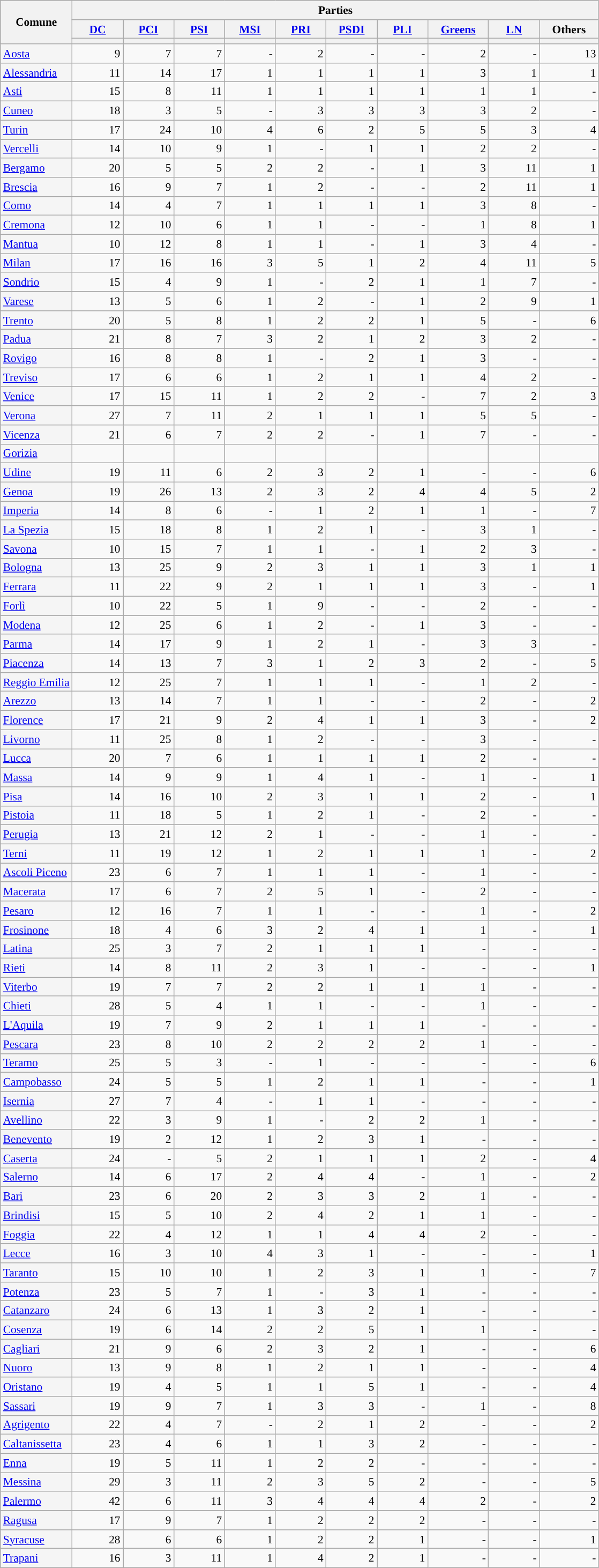<table class="wikitable" style="font-size: 89%;">
<tr bgcolor="#ececec">
<th width=12% rowspan=3>Comune</th>
<th colspan=11>Parties</th>
</tr>
<tr>
<th style="width:35px;"><a href='#'>DC</a></th>
<th style="width:35px;"><a href='#'>PCI</a></th>
<th style="width:35px;"><a href='#'>PSI</a></th>
<th style="width:35px;"><a href='#'>MSI</a></th>
<th style="width:35px;"><a href='#'>PRI</a></th>
<th style="width:35px;"><a href='#'>PSDI</a></th>
<th style="width:35px;"><a href='#'>PLI</a></th>
<th style="width:35px;"><a href='#'>Greens</a></th>
<th style="width:35px;"><a href='#'>LN</a></th>
<th style="width:35px;">Others</th>
</tr>
<tr>
<th style="background:"></th>
<th style="background:"></th>
<th style="background:"></th>
<th style="background:"></th>
<th style="background:"></th>
<th style="background:"></th>
<th style="background:"></th>
<th style="background:"></th>
<th style="background:"></th>
<th style="background:"></th>
</tr>
<tr>
<td bgcolor=whitesmoke><a href='#'>Aosta</a></td>
<td align=right>9</td>
<td align=right>7</td>
<td align=right>7</td>
<td align=right>-</td>
<td align=right>2</td>
<td align=right>-</td>
<td align=right>-</td>
<td align=right>2</td>
<td align=right>-</td>
<td align=right>13</td>
</tr>
<tr>
<td bgcolor=whitesmoke><a href='#'>Alessandria</a></td>
<td align=right>11</td>
<td align=right>14</td>
<td align=right>17</td>
<td align=right>1</td>
<td align=right>1</td>
<td align=right>1</td>
<td align=right>1</td>
<td align=right>3</td>
<td align=right>1</td>
<td align=right>1</td>
</tr>
<tr>
<td bgcolor=whitesmoke><a href='#'>Asti</a></td>
<td align=right>15</td>
<td align=right>8</td>
<td align=right>11</td>
<td align=right>1</td>
<td align=right>1</td>
<td align=right>1</td>
<td align=right>1</td>
<td align=right>1</td>
<td align=right>1</td>
<td align=right>-</td>
</tr>
<tr>
<td bgcolor=whitesmoke><a href='#'>Cuneo</a></td>
<td align=right>18</td>
<td align=right>3</td>
<td align=right>5</td>
<td align=right>-</td>
<td align=right>3</td>
<td align=right>3</td>
<td align=right>3</td>
<td align=right>3</td>
<td align=right>2</td>
<td align=right>-</td>
</tr>
<tr>
<td bgcolor=whitesmoke><a href='#'>Turin</a></td>
<td align=right>17</td>
<td align=right>24</td>
<td align=right>10</td>
<td align=right>4</td>
<td align=right>6</td>
<td align=right>2</td>
<td align=right>5</td>
<td align=right>5</td>
<td align=right>3</td>
<td align=right>4</td>
</tr>
<tr>
<td bgcolor=whitesmoke><a href='#'>Vercelli</a></td>
<td align=right>14</td>
<td align=right>10</td>
<td align=right>9</td>
<td align=right>1</td>
<td align=right>-</td>
<td align=right>1</td>
<td align=right>1</td>
<td align=right>2</td>
<td align=right>2</td>
<td align=right>-</td>
</tr>
<tr>
<td bgcolor=whitesmoke><a href='#'>Bergamo</a></td>
<td align=right>20</td>
<td align=right>5</td>
<td align=right>5</td>
<td align=right>2</td>
<td align=right>2</td>
<td align=right>-</td>
<td align=right>1</td>
<td align=right>3</td>
<td align=right>11</td>
<td align=right>1</td>
</tr>
<tr>
<td bgcolor=whitesmoke><a href='#'>Brescia</a></td>
<td align=right>16</td>
<td align=right>9</td>
<td align=right>7</td>
<td align=right>1</td>
<td align=right>2</td>
<td align=right>-</td>
<td align=right>-</td>
<td align=right>2</td>
<td align=right>11</td>
<td align=right>1</td>
</tr>
<tr>
<td bgcolor=whitesmoke><a href='#'>Como</a></td>
<td align=right>14</td>
<td align=right>4</td>
<td align=right>7</td>
<td align=right>1</td>
<td align=right>1</td>
<td align=right>1</td>
<td align=right>1</td>
<td align=right>3</td>
<td align=right>8</td>
<td align=right>-</td>
</tr>
<tr>
<td bgcolor=whitesmoke><a href='#'>Cremona</a></td>
<td align=right>12</td>
<td align=right>10</td>
<td align=right>6</td>
<td align=right>1</td>
<td align=right>1</td>
<td align=right>-</td>
<td align=right>-</td>
<td align=right>1</td>
<td align=right>8</td>
<td align=right>1</td>
</tr>
<tr>
<td bgcolor=whitesmoke><a href='#'>Mantua</a></td>
<td align=right>10</td>
<td align=right>12</td>
<td align=right>8</td>
<td align=right>1</td>
<td align=right>1</td>
<td align=right>-</td>
<td align=right>1</td>
<td align=right>3</td>
<td align=right>4</td>
<td align=right>-</td>
</tr>
<tr>
<td bgcolor=whitesmoke><a href='#'>Milan</a></td>
<td align=right>17</td>
<td align=right>16</td>
<td align=right>16</td>
<td align=right>3</td>
<td align=right>5</td>
<td align=right>1</td>
<td align=right>2</td>
<td align=right>4</td>
<td align=right>11</td>
<td align=right>5</td>
</tr>
<tr>
<td bgcolor=whitesmoke><a href='#'>Sondrio</a></td>
<td align=right>15</td>
<td align=right>4</td>
<td align=right>9</td>
<td align=right>1</td>
<td align=right>-</td>
<td align=right>2</td>
<td align=right>1</td>
<td align=right>1</td>
<td align=right>7</td>
<td align=right>-</td>
</tr>
<tr>
<td bgcolor=whitesmoke><a href='#'>Varese</a></td>
<td align=right>13</td>
<td align=right>5</td>
<td align=right>6</td>
<td align=right>1</td>
<td align=right>2</td>
<td align=right>-</td>
<td align=right>1</td>
<td align=right>2</td>
<td align=right>9</td>
<td align=right>1</td>
</tr>
<tr>
<td bgcolor=whitesmoke><a href='#'>Trento</a></td>
<td align=right>20</td>
<td align=right>5</td>
<td align=right>8</td>
<td align=right>1</td>
<td align=right>2</td>
<td align=right>2</td>
<td align=right>1</td>
<td align=right>5</td>
<td align=right>-</td>
<td align=right>6</td>
</tr>
<tr>
<td bgcolor=whitesmoke><a href='#'>Padua</a></td>
<td align=right>21</td>
<td align=right>8</td>
<td align=right>7</td>
<td align=right>3</td>
<td align=right>2</td>
<td align=right>1</td>
<td align=right>2</td>
<td align=right>3</td>
<td align=right>2</td>
<td align=right>-</td>
</tr>
<tr>
<td bgcolor=whitesmoke><a href='#'>Rovigo</a></td>
<td align=right>16</td>
<td align=right>8</td>
<td align=right>8</td>
<td align=right>1</td>
<td align=right>-</td>
<td align=right>2</td>
<td align=right>1</td>
<td align=right>3</td>
<td align=right>-</td>
<td align=right>-</td>
</tr>
<tr>
<td bgcolor=whitesmoke><a href='#'>Treviso</a></td>
<td align=right>17</td>
<td align=right>6</td>
<td align=right>6</td>
<td align=right>1</td>
<td align=right>2</td>
<td align=right>1</td>
<td align=right>1</td>
<td align=right>4</td>
<td align=right>2</td>
<td align=right>-</td>
</tr>
<tr>
<td bgcolor=whitesmoke><a href='#'>Venice</a></td>
<td align=right>17</td>
<td align=right>15</td>
<td align=right>11</td>
<td align=right>1</td>
<td align=right>2</td>
<td align=right>2</td>
<td align=right>-</td>
<td align=right>7</td>
<td align=right>2</td>
<td align=right>3</td>
</tr>
<tr>
<td bgcolor=whitesmoke><a href='#'>Verona</a></td>
<td align=right>27</td>
<td align=right>7</td>
<td align=right>11</td>
<td align=right>2</td>
<td align=right>1</td>
<td align=right>1</td>
<td align=right>1</td>
<td align=right>5</td>
<td align=right>5</td>
<td align=right>-</td>
</tr>
<tr>
<td bgcolor=whitesmoke><a href='#'>Vicenza</a></td>
<td align=right>21</td>
<td align=right>6</td>
<td align=right>7</td>
<td align=right>2</td>
<td align=right>2</td>
<td align=right>-</td>
<td align=right>1</td>
<td align=right>7</td>
<td align=right>-</td>
<td align=right>-</td>
</tr>
<tr>
<td bgcolor=whitesmoke><a href='#'>Gorizia</a></td>
<td align=right></td>
<td align=right></td>
<td align=right></td>
<td align=right></td>
<td align=right></td>
<td align=right></td>
<td align=right></td>
<td align=right></td>
<td align=right></td>
<td align=right></td>
</tr>
<tr>
<td bgcolor=whitesmoke><a href='#'>Udine</a></td>
<td align=right>19</td>
<td align=right>11</td>
<td align=right>6</td>
<td align=right>2</td>
<td align=right>3</td>
<td align=right>2</td>
<td align=right>1</td>
<td align=right>-</td>
<td align=right>-</td>
<td align=right>6</td>
</tr>
<tr>
<td bgcolor=whitesmoke><a href='#'>Genoa</a></td>
<td align=right>19</td>
<td align=right>26</td>
<td align=right>13</td>
<td align=right>2</td>
<td align=right>3</td>
<td align=right>2</td>
<td align=right>4</td>
<td align=right>4</td>
<td align=right>5</td>
<td align=right>2</td>
</tr>
<tr>
<td bgcolor=whitesmoke><a href='#'>Imperia</a></td>
<td align=right>14</td>
<td align=right>8</td>
<td align=right>6</td>
<td align=right>-</td>
<td align=right>1</td>
<td align=right>2</td>
<td align=right>1</td>
<td align=right>1</td>
<td align=right>-</td>
<td align=right>7</td>
</tr>
<tr>
<td bgcolor=whitesmoke><a href='#'>La Spezia</a></td>
<td align=right>15</td>
<td align=right>18</td>
<td align=right>8</td>
<td align=right>1</td>
<td align=right>2</td>
<td align=right>1</td>
<td align=right>-</td>
<td align=right>3</td>
<td align=right>1</td>
<td align=right>-</td>
</tr>
<tr>
<td bgcolor=whitesmoke><a href='#'>Savona</a></td>
<td align=right>10</td>
<td align=right>15</td>
<td align=right>7</td>
<td align=right>1</td>
<td align=right>1</td>
<td align=right>-</td>
<td align=right>1</td>
<td align=right>2</td>
<td align=right>3</td>
<td align=right>-</td>
</tr>
<tr>
<td bgcolor=whitesmoke><a href='#'>Bologna</a></td>
<td align=right>13</td>
<td align=right>25</td>
<td align=right>9</td>
<td align=right>2</td>
<td align=right>3</td>
<td align=right>1</td>
<td align=right>1</td>
<td align=right>3</td>
<td align=right>1</td>
<td align=right>1</td>
</tr>
<tr>
<td bgcolor=whitesmoke><a href='#'>Ferrara</a></td>
<td align=right>11</td>
<td align=right>22</td>
<td align=right>9</td>
<td align=right>2</td>
<td align=right>1</td>
<td align=right>1</td>
<td align=right>1</td>
<td align=right>3</td>
<td align=right>-</td>
<td align=right>1</td>
</tr>
<tr>
<td bgcolor=whitesmoke><a href='#'>Forlì</a></td>
<td align=right>10</td>
<td align=right>22</td>
<td align=right>5</td>
<td align=right>1</td>
<td align=right>9</td>
<td align=right>-</td>
<td align=right>-</td>
<td align=right>2</td>
<td align=right>-</td>
<td align=right>-</td>
</tr>
<tr>
<td bgcolor=whitesmoke><a href='#'>Modena</a></td>
<td align=right>12</td>
<td align=right>25</td>
<td align=right>6</td>
<td align=right>1</td>
<td align=right>2</td>
<td align=right>-</td>
<td align=right>1</td>
<td align=right>3</td>
<td align=right>-</td>
<td align=right>-</td>
</tr>
<tr>
<td bgcolor=whitesmoke><a href='#'>Parma</a></td>
<td align=right>14</td>
<td align=right>17</td>
<td align=right>9</td>
<td align=right>1</td>
<td align=right>2</td>
<td align=right>1</td>
<td align=right>-</td>
<td align=right>3</td>
<td align=right>3</td>
<td align=right>-</td>
</tr>
<tr>
<td bgcolor=whitesmoke><a href='#'>Piacenza</a></td>
<td align=right>14</td>
<td align=right>13</td>
<td align=right>7</td>
<td align=right>3</td>
<td align=right>1</td>
<td align=right>2</td>
<td align=right>3</td>
<td align=right>2</td>
<td align=right>-</td>
<td align=right>5</td>
</tr>
<tr>
<td bgcolor=whitesmoke><a href='#'>Reggio Emilia</a></td>
<td align=right>12</td>
<td align=right>25</td>
<td align=right>7</td>
<td align=right>1</td>
<td align=right>1</td>
<td align=right>1</td>
<td align=right>-</td>
<td align=right>1</td>
<td align=right>2</td>
<td align=right>-</td>
</tr>
<tr>
<td bgcolor=whitesmoke><a href='#'>Arezzo</a></td>
<td align=right>13</td>
<td align=right>14</td>
<td align=right>7</td>
<td align=right>1</td>
<td align=right>1</td>
<td align=right>-</td>
<td align=right>-</td>
<td align=right>2</td>
<td align=right>-</td>
<td align=right>2</td>
</tr>
<tr>
<td bgcolor=whitesmoke><a href='#'>Florence</a></td>
<td align=right>17</td>
<td align=right>21</td>
<td align=right>9</td>
<td align=right>2</td>
<td align=right>4</td>
<td align=right>1</td>
<td align=right>1</td>
<td align=right>3</td>
<td align=right>-</td>
<td align=right>2</td>
</tr>
<tr>
<td bgcolor=whitesmoke><a href='#'>Livorno</a></td>
<td align=right>11</td>
<td align=right>25</td>
<td align=right>8</td>
<td align=right>1</td>
<td align=right>2</td>
<td align=right>-</td>
<td align=right>-</td>
<td align=right>3</td>
<td align=right>-</td>
<td align=right>-</td>
</tr>
<tr>
<td bgcolor=whitesmoke><a href='#'>Lucca</a></td>
<td align=right>20</td>
<td align=right>7</td>
<td align=right>6</td>
<td align=right>1</td>
<td align=right>1</td>
<td align=right>1</td>
<td align=right>1</td>
<td align=right>2</td>
<td align=right>-</td>
<td align=right>-</td>
</tr>
<tr>
<td bgcolor=whitesmoke><a href='#'>Massa</a></td>
<td align=right>14</td>
<td align=right>9</td>
<td align=right>9</td>
<td align=right>1</td>
<td align=right>4</td>
<td align=right>1</td>
<td align=right>-</td>
<td align=right>1</td>
<td align=right>-</td>
<td align=right>1</td>
</tr>
<tr>
<td bgcolor=whitesmoke><a href='#'>Pisa</a></td>
<td align=right>14</td>
<td align=right>16</td>
<td align=right>10</td>
<td align=right>2</td>
<td align=right>3</td>
<td align=right>1</td>
<td align=right>1</td>
<td align=right>2</td>
<td align=right>-</td>
<td align=right>1</td>
</tr>
<tr>
<td bgcolor=whitesmoke><a href='#'>Pistoia</a></td>
<td align=right>11</td>
<td align=right>18</td>
<td align=right>5</td>
<td align=right>1</td>
<td align=right>2</td>
<td align=right>1</td>
<td align=right>-</td>
<td align=right>2</td>
<td align=right>-</td>
<td align=right>-</td>
</tr>
<tr>
<td bgcolor=whitesmoke><a href='#'>Perugia</a></td>
<td align=right>13</td>
<td align=right>21</td>
<td align=right>12</td>
<td align=right>2</td>
<td align=right>1</td>
<td align=right>-</td>
<td align=right>-</td>
<td align=right>1</td>
<td align=right>-</td>
<td align=right>-</td>
</tr>
<tr>
<td bgcolor=whitesmoke><a href='#'>Terni</a></td>
<td align=right>11</td>
<td align=right>19</td>
<td align=right>12</td>
<td align=right>1</td>
<td align=right>2</td>
<td align=right>1</td>
<td align=right>1</td>
<td align=right>1</td>
<td align=right>-</td>
<td align=right>2</td>
</tr>
<tr>
<td bgcolor=whitesmoke><a href='#'>Ascoli Piceno</a></td>
<td align=right>23</td>
<td align=right>6</td>
<td align=right>7</td>
<td align=right>1</td>
<td align=right>1</td>
<td align=right>1</td>
<td align=right>-</td>
<td align=right>1</td>
<td align=right>-</td>
<td align=right>-</td>
</tr>
<tr>
<td bgcolor=whitesmoke><a href='#'>Macerata</a></td>
<td align=right>17</td>
<td align=right>6</td>
<td align=right>7</td>
<td align=right>2</td>
<td align=right>5</td>
<td align=right>1</td>
<td align=right>-</td>
<td align=right>2</td>
<td align=right>-</td>
<td align=right>-</td>
</tr>
<tr>
<td bgcolor=whitesmoke><a href='#'>Pesaro</a></td>
<td align=right>12</td>
<td align=right>16</td>
<td align=right>7</td>
<td align=right>1</td>
<td align=right>1</td>
<td align=right>-</td>
<td align=right>-</td>
<td align=right>1</td>
<td align=right>-</td>
<td align=right>2</td>
</tr>
<tr>
<td bgcolor=whitesmoke><a href='#'>Frosinone</a></td>
<td align=right>18</td>
<td align=right>4</td>
<td align=right>6</td>
<td align=right>3</td>
<td align=right>2</td>
<td align=right>4</td>
<td align=right>1</td>
<td align=right>1</td>
<td align=right>-</td>
<td align=right>1</td>
</tr>
<tr>
<td bgcolor=whitesmoke><a href='#'>Latina</a></td>
<td align=right>25</td>
<td align=right>3</td>
<td align=right>7</td>
<td align=right>2</td>
<td align=right>1</td>
<td align=right>1</td>
<td align=right>1</td>
<td align=right>-</td>
<td align=right>-</td>
<td align=right>-</td>
</tr>
<tr>
<td bgcolor=whitesmoke><a href='#'>Rieti</a></td>
<td align=right>14</td>
<td align=right>8</td>
<td align=right>11</td>
<td align=right>2</td>
<td align=right>3</td>
<td align=right>1</td>
<td align=right>-</td>
<td align=right>-</td>
<td align=right>-</td>
<td align=right>1</td>
</tr>
<tr>
<td bgcolor=whitesmoke><a href='#'>Viterbo</a></td>
<td align=right>19</td>
<td align=right>7</td>
<td align=right>7</td>
<td align=right>2</td>
<td align=right>2</td>
<td align=right>1</td>
<td align=right>1</td>
<td align=right>1</td>
<td align=right>-</td>
<td align=right>-</td>
</tr>
<tr>
<td bgcolor=whitesmoke><a href='#'>Chieti</a></td>
<td align=right>28</td>
<td align=right>5</td>
<td align=right>4</td>
<td align=right>1</td>
<td align=right>1</td>
<td align=right>-</td>
<td align=right>-</td>
<td align=right>1</td>
<td align=right>-</td>
<td align=right>-</td>
</tr>
<tr>
<td bgcolor=whitesmoke><a href='#'>L'Aquila</a></td>
<td align=right>19</td>
<td align=right>7</td>
<td align=right>9</td>
<td align=right>2</td>
<td align=right>1</td>
<td align=right>1</td>
<td align=right>1</td>
<td align=right>-</td>
<td align=right>-</td>
<td align=right>-</td>
</tr>
<tr>
<td bgcolor=whitesmoke><a href='#'>Pescara</a></td>
<td align=right>23</td>
<td align=right>8</td>
<td align=right>10</td>
<td align=right>2</td>
<td align=right>2</td>
<td align=right>2</td>
<td align=right>2</td>
<td align=right>1</td>
<td align=right>-</td>
<td align=right>-</td>
</tr>
<tr>
<td bgcolor=whitesmoke><a href='#'>Teramo</a></td>
<td align=right>25</td>
<td align=right>5</td>
<td align=right>3</td>
<td align=right>-</td>
<td align=right>1</td>
<td align=right>-</td>
<td align=right>-</td>
<td align=right>-</td>
<td align=right>-</td>
<td align=right>6</td>
</tr>
<tr>
<td bgcolor=whitesmoke><a href='#'>Campobasso</a></td>
<td align=right>24</td>
<td align=right>5</td>
<td align=right>5</td>
<td align=right>1</td>
<td align=right>2</td>
<td align=right>1</td>
<td align=right>1</td>
<td align=right>-</td>
<td align=right>-</td>
<td align=right>1</td>
</tr>
<tr>
<td bgcolor=whitesmoke><a href='#'>Isernia</a></td>
<td align=right>27</td>
<td align=right>7</td>
<td align=right>4</td>
<td align=right>-</td>
<td align=right>1</td>
<td align=right>1</td>
<td align=right>-</td>
<td align=right>-</td>
<td align=right>-</td>
<td align=right>-</td>
</tr>
<tr>
<td bgcolor=whitesmoke><a href='#'>Avellino</a></td>
<td align=right>22</td>
<td align=right>3</td>
<td align=right>9</td>
<td align=right>1</td>
<td align=right>-</td>
<td align=right>2</td>
<td align=right>2</td>
<td align=right>1</td>
<td align=right>-</td>
<td align=right>-</td>
</tr>
<tr>
<td bgcolor=whitesmoke><a href='#'>Benevento</a></td>
<td align=right>19</td>
<td align=right>2</td>
<td align=right>12</td>
<td align=right>1</td>
<td align=right>2</td>
<td align=right>3</td>
<td align=right>1</td>
<td align=right>-</td>
<td align=right>-</td>
<td align=right>-</td>
</tr>
<tr>
<td bgcolor=whitesmoke><a href='#'>Caserta</a></td>
<td align=right>24</td>
<td align=right>-</td>
<td align=right>5</td>
<td align=right>2</td>
<td align=right>1</td>
<td align=right>1</td>
<td align=right>1</td>
<td align=right>2</td>
<td align=right>-</td>
<td align=right>4</td>
</tr>
<tr>
<td bgcolor=whitesmoke><a href='#'>Salerno</a></td>
<td align=right>14</td>
<td align=right>6</td>
<td align=right>17</td>
<td align=right>2</td>
<td align=right>4</td>
<td align=right>4</td>
<td align=right>-</td>
<td align=right>1</td>
<td align=right>-</td>
<td align=right>2</td>
</tr>
<tr>
<td bgcolor=whitesmoke><a href='#'>Bari</a></td>
<td align=right>23</td>
<td align=right>6</td>
<td align=right>20</td>
<td align=right>2</td>
<td align=right>3</td>
<td align=right>3</td>
<td align=right>2</td>
<td align=right>1</td>
<td align=right>-</td>
<td align=right>-</td>
</tr>
<tr>
<td bgcolor=whitesmoke><a href='#'>Brindisi</a></td>
<td align=right>15</td>
<td align=right>5</td>
<td align=right>10</td>
<td align=right>2</td>
<td align=right>4</td>
<td align=right>2</td>
<td align=right>1</td>
<td align=right>1</td>
<td align=right>-</td>
<td align=right>-</td>
</tr>
<tr>
<td bgcolor=whitesmoke><a href='#'>Foggia</a></td>
<td align=right>22</td>
<td align=right>4</td>
<td align=right>12</td>
<td align=right>1</td>
<td align=right>1</td>
<td align=right>4</td>
<td align=right>4</td>
<td align=right>2</td>
<td align=right>-</td>
<td align=right>-</td>
</tr>
<tr>
<td bgcolor=whitesmoke><a href='#'>Lecce</a></td>
<td align=right>16</td>
<td align=right>3</td>
<td align=right>10</td>
<td align=right>4</td>
<td align=right>3</td>
<td align=right>1</td>
<td align=right>-</td>
<td align=right>-</td>
<td align=right>-</td>
<td align=right>1</td>
</tr>
<tr>
<td bgcolor=whitesmoke><a href='#'>Taranto</a></td>
<td align=right>15</td>
<td align=right>10</td>
<td align=right>10</td>
<td align=right>1</td>
<td align=right>2</td>
<td align=right>3</td>
<td align=right>1</td>
<td align=right>1</td>
<td align=right>-</td>
<td align=right>7</td>
</tr>
<tr>
<td bgcolor=whitesmoke><a href='#'>Potenza</a></td>
<td align=right>23</td>
<td align=right>5</td>
<td align=right>7</td>
<td align=right>1</td>
<td align=right>-</td>
<td align=right>3</td>
<td align=right>1</td>
<td align=right>-</td>
<td align=right>-</td>
<td align=right>-</td>
</tr>
<tr>
<td bgcolor=whitesmoke><a href='#'>Catanzaro</a></td>
<td align=right>24</td>
<td align=right>6</td>
<td align=right>13</td>
<td align=right>1</td>
<td align=right>3</td>
<td align=right>2</td>
<td align=right>1</td>
<td align=right>-</td>
<td align=right>-</td>
<td align=right>-</td>
</tr>
<tr>
<td bgcolor=whitesmoke><a href='#'>Cosenza</a></td>
<td align=right>19</td>
<td align=right>6</td>
<td align=right>14</td>
<td align=right>2</td>
<td align=right>2</td>
<td align=right>5</td>
<td align=right>1</td>
<td align=right>1</td>
<td align=right>-</td>
<td align=right>-</td>
</tr>
<tr>
<td bgcolor=whitesmoke><a href='#'>Cagliari</a></td>
<td align=right>21</td>
<td align=right>9</td>
<td align=right>6</td>
<td align=right>2</td>
<td align=right>3</td>
<td align=right>2</td>
<td align=right>1</td>
<td align=right>-</td>
<td align=right>-</td>
<td align=right>6</td>
</tr>
<tr>
<td bgcolor=whitesmoke><a href='#'>Nuoro</a></td>
<td align=right>13</td>
<td align=right>9</td>
<td align=right>8</td>
<td align=right>1</td>
<td align=right>2</td>
<td align=right>1</td>
<td align=right>1</td>
<td align=right>-</td>
<td align=right>-</td>
<td align=right>4</td>
</tr>
<tr>
<td bgcolor=whitesmoke><a href='#'>Oristano</a></td>
<td align=right>19</td>
<td align=right>4</td>
<td align=right>5</td>
<td align=right>1</td>
<td align=right>1</td>
<td align=right>5</td>
<td align=right>1</td>
<td align=right>-</td>
<td align=right>-</td>
<td align=right>4</td>
</tr>
<tr>
<td bgcolor=whitesmoke><a href='#'>Sassari</a></td>
<td align=right>19</td>
<td align=right>9</td>
<td align=right>7</td>
<td align=right>1</td>
<td align=right>3</td>
<td align=right>3</td>
<td align=right>-</td>
<td align=right>1</td>
<td align=right>-</td>
<td align=right>8</td>
</tr>
<tr>
<td bgcolor=whitesmoke><a href='#'>Agrigento</a></td>
<td align=right>22</td>
<td align=right>4</td>
<td align=right>7</td>
<td align=right>-</td>
<td align=right>2</td>
<td align=right>1</td>
<td align=right>2</td>
<td align=right>-</td>
<td align=right>-</td>
<td align=right>2</td>
</tr>
<tr>
<td bgcolor=whitesmoke><a href='#'>Caltanissetta</a></td>
<td align=right>23</td>
<td align=right>4</td>
<td align=right>6</td>
<td align=right>1</td>
<td align=right>1</td>
<td align=right>3</td>
<td align=right>2</td>
<td align=right>-</td>
<td align=right>-</td>
<td align=right>-</td>
</tr>
<tr>
<td bgcolor=whitesmoke><a href='#'>Enna</a></td>
<td align=right>19</td>
<td align=right>5</td>
<td align=right>11</td>
<td align=right>1</td>
<td align=right>2</td>
<td align=right>2</td>
<td align=right>-</td>
<td align=right>-</td>
<td align=right>-</td>
<td align=right>-</td>
</tr>
<tr>
<td bgcolor=whitesmoke><a href='#'>Messina</a></td>
<td align=right>29</td>
<td align=right>3</td>
<td align=right>11</td>
<td align=right>2</td>
<td align=right>3</td>
<td align=right>5</td>
<td align=right>2</td>
<td align=right>-</td>
<td align=right>-</td>
<td align=right>5</td>
</tr>
<tr>
<td bgcolor=whitesmoke><a href='#'>Palermo</a></td>
<td align=right>42</td>
<td align=right>6</td>
<td align=right>11</td>
<td align=right>3</td>
<td align=right>4</td>
<td align=right>4</td>
<td align=right>4</td>
<td align=right>2</td>
<td align=right>-</td>
<td align=right>2</td>
</tr>
<tr>
<td bgcolor=whitesmoke><a href='#'>Ragusa</a></td>
<td align=right>17</td>
<td align=right>9</td>
<td align=right>7</td>
<td align=right>1</td>
<td align=right>2</td>
<td align=right>2</td>
<td align=right>2</td>
<td align=right>-</td>
<td align=right>-</td>
<td align=right>-</td>
</tr>
<tr>
<td bgcolor=whitesmoke><a href='#'>Syracuse</a></td>
<td align=right>28</td>
<td align=right>6</td>
<td align=right>6</td>
<td align=right>1</td>
<td align=right>2</td>
<td align=right>2</td>
<td align=right>1</td>
<td align=right>-</td>
<td align=right>-</td>
<td align=right>1</td>
</tr>
<tr>
<td bgcolor=whitesmoke><a href='#'>Trapani</a></td>
<td align=right>16</td>
<td align=right>3</td>
<td align=right>11</td>
<td align=right>1</td>
<td align=right>4</td>
<td align=right>2</td>
<td align=right>1</td>
<td align=right>-</td>
<td align=right>-</td>
<td align=right>-</td>
</tr>
</table>
